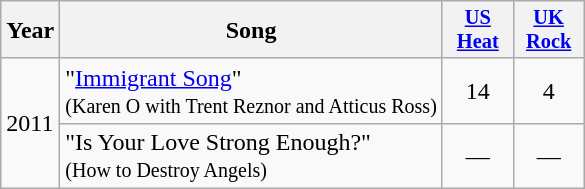<table class="wikitable">
<tr>
<th>Year</th>
<th>Song</th>
<th style="width:3em;font-size:85%"><a href='#'>US<br>Heat</a><br></th>
<th style="width:3em;font-size:85%"><a href='#'>UK<br>Rock</a><br></th>
</tr>
<tr>
<td rowspan="2">2011</td>
<td>"<a href='#'>Immigrant Song</a>"<br><small>(Karen O with Trent Reznor and Atticus Ross)</small></td>
<td style="text-align:center;">14</td>
<td style="text-align:center;">4</td>
</tr>
<tr>
<td>"Is Your Love Strong Enough?"<br><small>(How to Destroy Angels)</small></td>
<td style="text-align:center;">—</td>
<td style="text-align:center;">—</td>
</tr>
</table>
